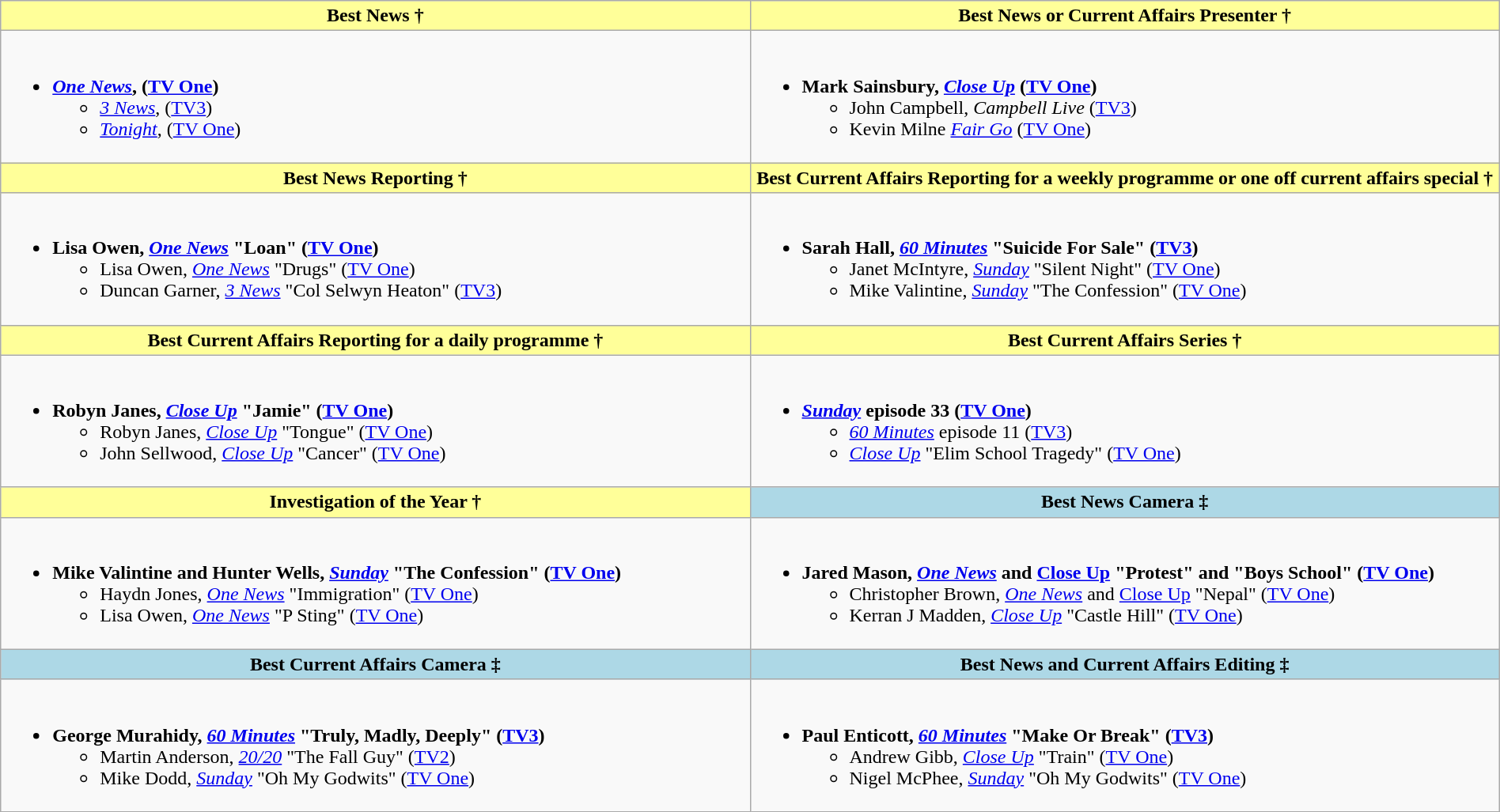<table class=wikitable width="100%">
<tr>
<th style="background:#FFFF99;" width="50%">Best News †</th>
<th style="background:#FFFF99;" width="50%">Best News or Current Affairs Presenter †</th>
</tr>
<tr>
<td valign="top"><br><ul><li><strong> <em><a href='#'>One News</a></em>, (<a href='#'>TV One</a>)</strong><ul><li><em><a href='#'>3 News</a></em>, (<a href='#'>TV3</a>)</li><li><em><a href='#'>Tonight</a></em>, (<a href='#'>TV One</a>)</li></ul></li></ul></td>
<td valign="top"><br><ul><li><strong>Mark Sainsbury, <em><a href='#'>Close Up</a></em> (<a href='#'>TV One</a>)</strong><ul><li>John Campbell, <em>Campbell Live</em> (<a href='#'>TV3</a>)</li><li>Kevin Milne <em><a href='#'>Fair Go</a></em> (<a href='#'>TV One</a>)</li></ul></li></ul></td>
</tr>
<tr>
<th style="background:#FFFF99;" width="50%">Best News Reporting †</th>
<th style="background:#FFFF99;" width="50%">Best Current Affairs Reporting for a weekly programme or one off current affairs special †</th>
</tr>
<tr>
<td valign="top"><br><ul><li><strong>Lisa Owen, <em><a href='#'>One News</a></em> "Loan" (<a href='#'>TV One</a>)</strong><ul><li>Lisa Owen, <em><a href='#'>One News</a></em> "Drugs" (<a href='#'>TV One</a>)</li><li>Duncan Garner, <em><a href='#'>3 News</a></em> "Col Selwyn Heaton" (<a href='#'>TV3</a>)</li></ul></li></ul></td>
<td valign="top"><br><ul><li><strong>Sarah Hall, <em><a href='#'>60 Minutes</a></em> "Suicide For Sale"	(<a href='#'>TV3</a>)</strong><ul><li>Janet McIntyre, <em><a href='#'>Sunday</a></em> "Silent Night"	(<a href='#'>TV One</a>)</li><li>Mike Valintine, <em><a href='#'>Sunday</a></em> "The Confession" (<a href='#'>TV One</a>)</li></ul></li></ul></td>
</tr>
<tr>
<th style="background:#FFFF99;" width="50%">Best Current Affairs Reporting for a daily programme †</th>
<th style="background:#FFFF99;" width="50%">Best Current Affairs Series †</th>
</tr>
<tr>
<td valign="top"><br><ul><li><strong>Robyn Janes, <em><a href='#'>Close Up</a></em> "Jamie" (<a href='#'>TV One</a>)</strong><ul><li>Robyn Janes, <em><a href='#'>Close Up</a></em> "Tongue" (<a href='#'>TV One</a>)</li><li>John Sellwood, <em><a href='#'>Close Up</a></em> "Cancer" (<a href='#'>TV One</a>)</li></ul></li></ul></td>
<td valign="top"><br><ul><li><strong> <em><a href='#'>Sunday</a></em> episode 33	(<a href='#'>TV One</a>)</strong><ul><li><em><a href='#'>60 Minutes</a></em> episode 11	(<a href='#'>TV3</a>)</li><li><em><a href='#'>Close Up</a></em> "Elim School Tragedy" (<a href='#'>TV One</a>)</li></ul></li></ul></td>
</tr>
<tr>
<th style="background:#FFFF99;"  width="50%">Investigation of the Year †</th>
<th style="background:lightblue;"  width="50%">Best News Camera ‡</th>
</tr>
<tr>
<td valign="top"><br><ul><li><strong>Mike Valintine and Hunter Wells, <em><a href='#'>Sunday</a></em> "The Confession" (<a href='#'>TV One</a>)</strong><ul><li>Haydn Jones, <em><a href='#'>One News</a></em> "Immigration" (<a href='#'>TV One</a>)</li><li>Lisa Owen, <em><a href='#'>One News</a></em> "P Sting" (<a href='#'>TV One</a>)</li></ul></li></ul></td>
<td valign="top"><br><ul><li><strong>Jared Mason, <em><a href='#'>One News</a></em> and <a href='#'>Close Up</a> "Protest" and "Boys School" (<a href='#'>TV One</a>)</strong><ul><li>Christopher Brown, <em><a href='#'>One News</a></em> and <a href='#'>Close Up</a> "Nepal" (<a href='#'>TV One</a>)</li><li>Kerran J Madden, <em><a href='#'>Close Up</a></em> "Castle Hill" (<a href='#'>TV One</a>)</li></ul></li></ul></td>
</tr>
<tr>
<th style="background:lightblue;"  width="50%">Best Current Affairs Camera ‡</th>
<th style="background:lightblue;"  width="50%">Best News and Current Affairs Editing ‡</th>
</tr>
<tr>
<td valign="top"><br><ul><li><strong>George Murahidy, <em><a href='#'>60 Minutes</a></em> "Truly, Madly, Deeply" (<a href='#'>TV3</a>)</strong><ul><li>Martin Anderson, <em><a href='#'>20/20</a></em> "The Fall Guy" (<a href='#'>TV2</a>)</li><li>Mike Dodd, <em><a href='#'>Sunday</a></em> "Oh My Godwits" (<a href='#'>TV One</a>)</li></ul></li></ul></td>
<td valign="top"><br><ul><li><strong>Paul Enticott, <em><a href='#'>60 Minutes</a></em> "Make Or Break" (<a href='#'>TV3</a>)</strong><ul><li>Andrew Gibb, <em><a href='#'>Close Up</a></em> "Train" (<a href='#'>TV One</a>)</li><li>Nigel McPhee, <em><a href='#'>Sunday</a></em> "Oh My Godwits" (<a href='#'>TV One</a>)</li></ul></li></ul></td>
</tr>
</table>
